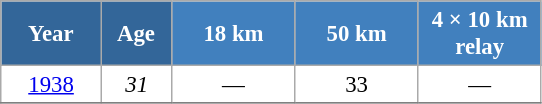<table class="wikitable" style="font-size:95%; text-align:center; border:grey solid 1px; border-collapse:collapse; background:#ffffff;">
<tr>
<th style="background-color:#369; color:white; width:60px;"> Year </th>
<th style="background-color:#369; color:white; width:40px;"> Age </th>
<th style="background-color:#4180be; color:white; width:75px;"> 18 km </th>
<th style="background-color:#4180be; color:white; width:75px;"> 50 km </th>
<th style="background-color:#4180be; color:white; width:75px;"> 4 × 10 km <br> relay </th>
</tr>
<tr>
<td><a href='#'>1938</a></td>
<td><em>31</em></td>
<td>—</td>
<td>33</td>
<td>—</td>
</tr>
<tr>
</tr>
</table>
